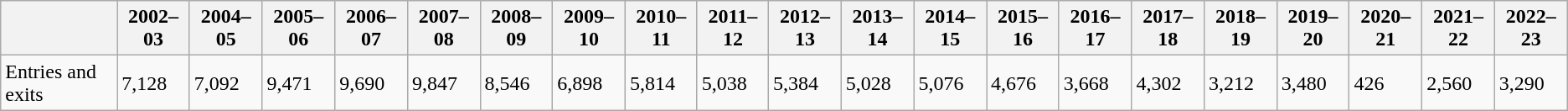<table class="wikitable">
<tr>
<th></th>
<th>2002–03</th>
<th>2004–05</th>
<th>2005–06</th>
<th>2006–07</th>
<th>2007–08</th>
<th>2008–09</th>
<th>2009–10</th>
<th>2010–11</th>
<th>2011–12</th>
<th>2012–13</th>
<th>2013–14</th>
<th>2014–15</th>
<th>2015–16</th>
<th>2016–17</th>
<th>2017–18</th>
<th>2018–19</th>
<th>2019–20</th>
<th>2020–21</th>
<th>2021–22</th>
<th>2022–23</th>
</tr>
<tr>
<td>Entries and exits</td>
<td>7,128</td>
<td>7,092</td>
<td>9,471</td>
<td>9,690</td>
<td>9,847</td>
<td>8,546</td>
<td>6,898</td>
<td>5,814</td>
<td>5,038</td>
<td>5,384</td>
<td>5,028</td>
<td>5,076</td>
<td>4,676</td>
<td>3,668</td>
<td>4,302</td>
<td>3,212</td>
<td>3,480</td>
<td>426</td>
<td>2,560</td>
<td>3,290</td>
</tr>
</table>
